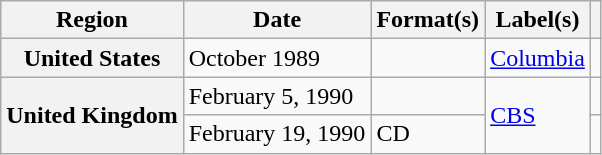<table class="wikitable plainrowheaders">
<tr>
<th scope="col">Region</th>
<th scope="col">Date</th>
<th scope="col">Format(s)</th>
<th scope="col">Label(s)</th>
<th scope="col"></th>
</tr>
<tr>
<th scope="row">United States</th>
<td>October 1989</td>
<td></td>
<td><a href='#'>Columbia</a></td>
<td></td>
</tr>
<tr>
<th scope="row" rowspan="2">United Kingdom</th>
<td>February 5, 1990</td>
<td></td>
<td rowspan="2"><a href='#'>CBS</a></td>
<td></td>
</tr>
<tr>
<td>February 19, 1990</td>
<td>CD</td>
<td></td>
</tr>
</table>
